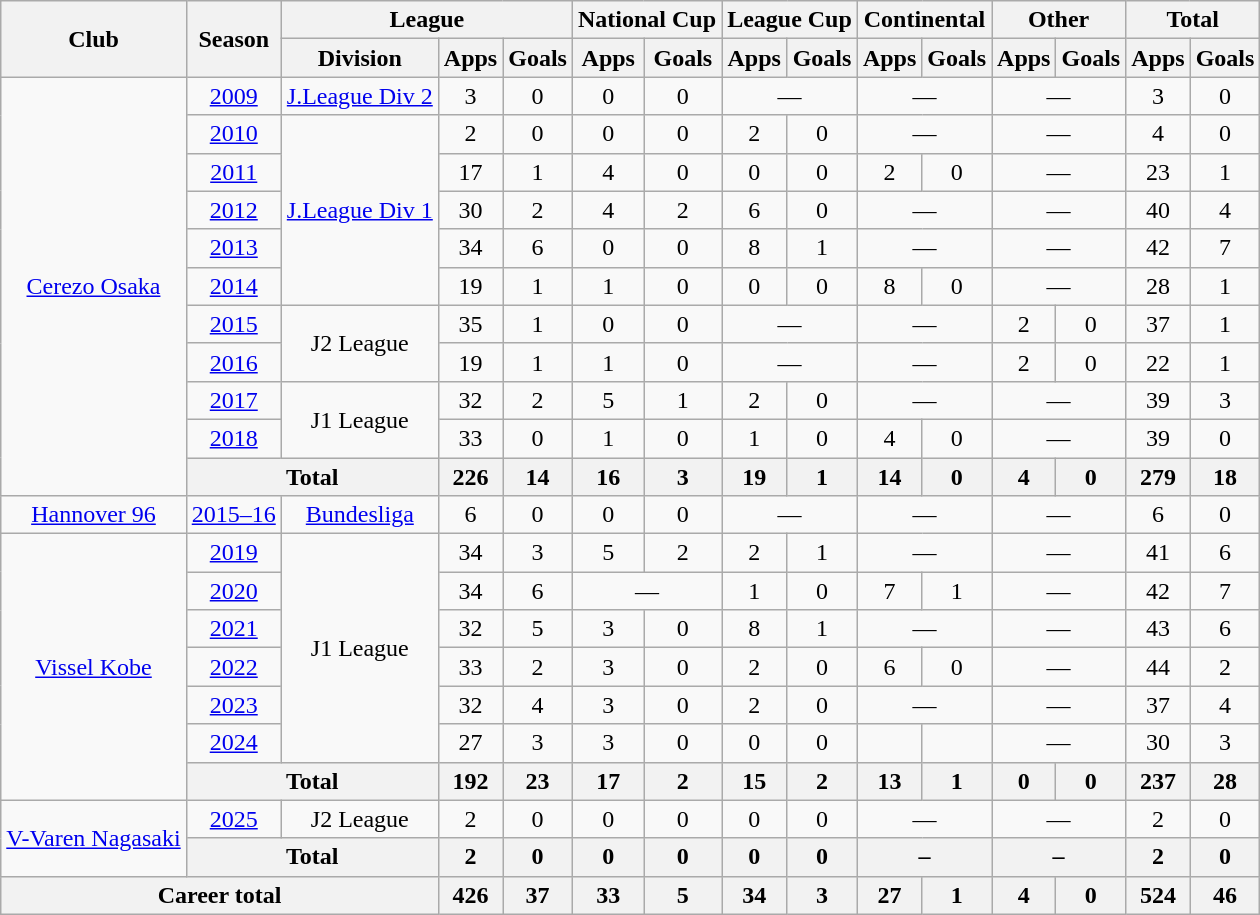<table class="wikitable" style="text-align:center">
<tr>
<th rowspan="2">Club</th>
<th rowspan="2">Season</th>
<th colspan="3">League</th>
<th colspan="2">National Cup</th>
<th colspan="2">League Cup</th>
<th colspan="2">Continental</th>
<th colspan="2">Other</th>
<th colspan="2">Total</th>
</tr>
<tr>
<th>Division</th>
<th>Apps</th>
<th>Goals</th>
<th>Apps</th>
<th>Goals</th>
<th>Apps</th>
<th>Goals</th>
<th>Apps</th>
<th>Goals</th>
<th>Apps</th>
<th>Goals</th>
<th>Apps</th>
<th>Goals</th>
</tr>
<tr>
<td rowspan="11"><a href='#'>Cerezo Osaka</a></td>
<td><a href='#'>2009</a></td>
<td><a href='#'>J.League Div 2</a></td>
<td>3</td>
<td>0</td>
<td>0</td>
<td>0</td>
<td colspan="2">—</td>
<td colspan="2">—</td>
<td colspan="2">—</td>
<td>3</td>
<td>0</td>
</tr>
<tr>
<td><a href='#'>2010</a></td>
<td rowspan="5"><a href='#'>J.League Div 1</a></td>
<td>2</td>
<td>0</td>
<td>0</td>
<td>0</td>
<td>2</td>
<td>0</td>
<td colspan="2">—</td>
<td colspan="2">—</td>
<td>4</td>
<td>0</td>
</tr>
<tr>
<td><a href='#'>2011</a></td>
<td>17</td>
<td>1</td>
<td>4</td>
<td>0</td>
<td>0</td>
<td>0</td>
<td>2</td>
<td>0</td>
<td colspan="2">—</td>
<td>23</td>
<td>1</td>
</tr>
<tr>
<td><a href='#'>2012</a></td>
<td>30</td>
<td>2</td>
<td>4</td>
<td>2</td>
<td>6</td>
<td>0</td>
<td colspan="2">—</td>
<td colspan="2">—</td>
<td>40</td>
<td>4</td>
</tr>
<tr>
<td><a href='#'>2013</a></td>
<td>34</td>
<td>6</td>
<td>0</td>
<td>0</td>
<td>8</td>
<td>1</td>
<td colspan="2">—</td>
<td colspan="2">—</td>
<td>42</td>
<td>7</td>
</tr>
<tr>
<td><a href='#'>2014</a></td>
<td>19</td>
<td>1</td>
<td>1</td>
<td>0</td>
<td>0</td>
<td>0</td>
<td>8</td>
<td>0</td>
<td colspan="2">—</td>
<td>28</td>
<td>1</td>
</tr>
<tr>
<td><a href='#'>2015</a></td>
<td rowspan="2">J2 League</td>
<td>35</td>
<td>1</td>
<td>0</td>
<td>0</td>
<td colspan="2">—</td>
<td colspan="2">—</td>
<td>2</td>
<td>0</td>
<td>37</td>
<td>1</td>
</tr>
<tr>
<td><a href='#'>2016</a></td>
<td>19</td>
<td>1</td>
<td>1</td>
<td>0</td>
<td colspan="2">—</td>
<td colspan="2">—</td>
<td>2</td>
<td>0</td>
<td>22</td>
<td>1</td>
</tr>
<tr>
<td><a href='#'>2017</a></td>
<td rowspan="2">J1 League</td>
<td>32</td>
<td>2</td>
<td>5</td>
<td>1</td>
<td>2</td>
<td>0</td>
<td colspan="2">—</td>
<td colspan="2">—</td>
<td>39</td>
<td>3</td>
</tr>
<tr>
<td><a href='#'>2018</a></td>
<td>33</td>
<td>0</td>
<td>1</td>
<td>0</td>
<td>1</td>
<td>0</td>
<td>4</td>
<td>0</td>
<td colspan="2">—</td>
<td>39</td>
<td>0</td>
</tr>
<tr>
<th colspan="2">Total</th>
<th>226</th>
<th>14</th>
<th>16</th>
<th>3</th>
<th>19</th>
<th>1</th>
<th>14</th>
<th>0</th>
<th>4</th>
<th>0</th>
<th>279</th>
<th>18</th>
</tr>
<tr>
<td><a href='#'>Hannover 96</a></td>
<td><a href='#'>2015–16</a></td>
<td><a href='#'>Bundesliga</a></td>
<td>6</td>
<td>0</td>
<td>0</td>
<td>0</td>
<td colspan="2">—</td>
<td colspan="2">—</td>
<td colspan="2">—</td>
<td>6</td>
<td>0</td>
</tr>
<tr>
<td rowspan="7"><a href='#'>Vissel Kobe</a></td>
<td><a href='#'>2019</a></td>
<td rowspan="6">J1 League</td>
<td>34</td>
<td>3</td>
<td>5</td>
<td>2</td>
<td>2</td>
<td>1</td>
<td colspan="2">—</td>
<td colspan="2">—</td>
<td>41</td>
<td>6</td>
</tr>
<tr>
<td><a href='#'>2020</a></td>
<td>34</td>
<td>6</td>
<td colspan="2">—</td>
<td>1</td>
<td>0</td>
<td>7</td>
<td>1</td>
<td colspan="2">—</td>
<td>42</td>
<td>7</td>
</tr>
<tr>
<td><a href='#'>2021</a></td>
<td>32</td>
<td>5</td>
<td>3</td>
<td>0</td>
<td>8</td>
<td>1</td>
<td colspan="2">—</td>
<td colspan="2">—</td>
<td>43</td>
<td>6</td>
</tr>
<tr>
<td><a href='#'>2022</a></td>
<td>33</td>
<td>2</td>
<td>3</td>
<td>0</td>
<td>2</td>
<td>0</td>
<td>6</td>
<td>0</td>
<td colspan="2">—</td>
<td>44</td>
<td>2</td>
</tr>
<tr>
<td><a href='#'>2023</a></td>
<td>32</td>
<td>4</td>
<td>3</td>
<td>0</td>
<td>2</td>
<td>0</td>
<td colspan="2">—</td>
<td colspan="2">—</td>
<td>37</td>
<td>4</td>
</tr>
<tr>
<td><a href='#'>2024</a></td>
<td>27</td>
<td>3</td>
<td>3</td>
<td>0</td>
<td>0</td>
<td>0</td>
<td></td>
<td></td>
<td colspan="2">—</td>
<td>30</td>
<td>3</td>
</tr>
<tr>
<th colspan="2">Total</th>
<th>192</th>
<th>23</th>
<th>17</th>
<th>2</th>
<th>15</th>
<th>2</th>
<th>13</th>
<th>1</th>
<th>0</th>
<th>0</th>
<th>237</th>
<th>28</th>
</tr>
<tr>
<td rowspan="2"><a href='#'>V-Varen Nagasaki</a></td>
<td><a href='#'>2025</a></td>
<td>J2 League</td>
<td>2</td>
<td>0</td>
<td>0</td>
<td>0</td>
<td>0</td>
<td>0</td>
<td colspan="2">—</td>
<td colspan="2">—</td>
<td>2</td>
<td>0</td>
</tr>
<tr>
<th colspan="2">Total</th>
<th>2</th>
<th>0</th>
<th>0</th>
<th>0</th>
<th>0</th>
<th>0</th>
<th colspan="2">–</th>
<th colspan="2">–</th>
<th>2</th>
<th>0</th>
</tr>
<tr>
<th colspan="3">Career total</th>
<th>426</th>
<th>37</th>
<th>33</th>
<th>5</th>
<th>34</th>
<th>3</th>
<th>27</th>
<th>1</th>
<th>4</th>
<th>0</th>
<th>524</th>
<th>46</th>
</tr>
</table>
